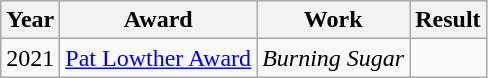<table class="wikitable">
<tr>
<th>Year</th>
<th>Award</th>
<th>Work</th>
<th>Result</th>
</tr>
<tr>
<td>2021</td>
<td><a href='#'>Pat Lowther Award</a></td>
<td><em>Burning Sugar</em></td>
<td></td>
</tr>
</table>
